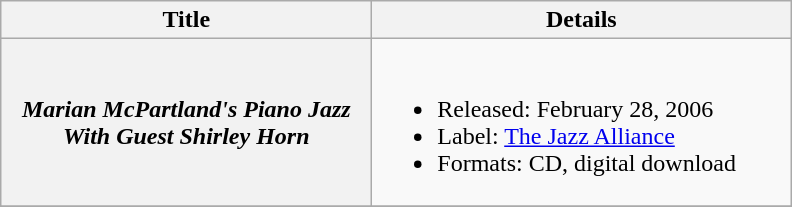<table class="wikitable plainrowheaders" style=text-align:center;>
<tr>
<th scope="col" style="width:15em;">Title</th>
<th scope="col" style="width:17em;">Details</th>
</tr>
<tr>
<th scope="row"><em>Marian McPartland's Piano Jazz With Guest Shirley Horn</em></th>
<td align=left><br><ul><li>Released: February 28, 2006</li><li>Label: <a href='#'>The Jazz Alliance</a></li><li>Formats: CD, digital download</li></ul></td>
</tr>
<tr>
</tr>
</table>
